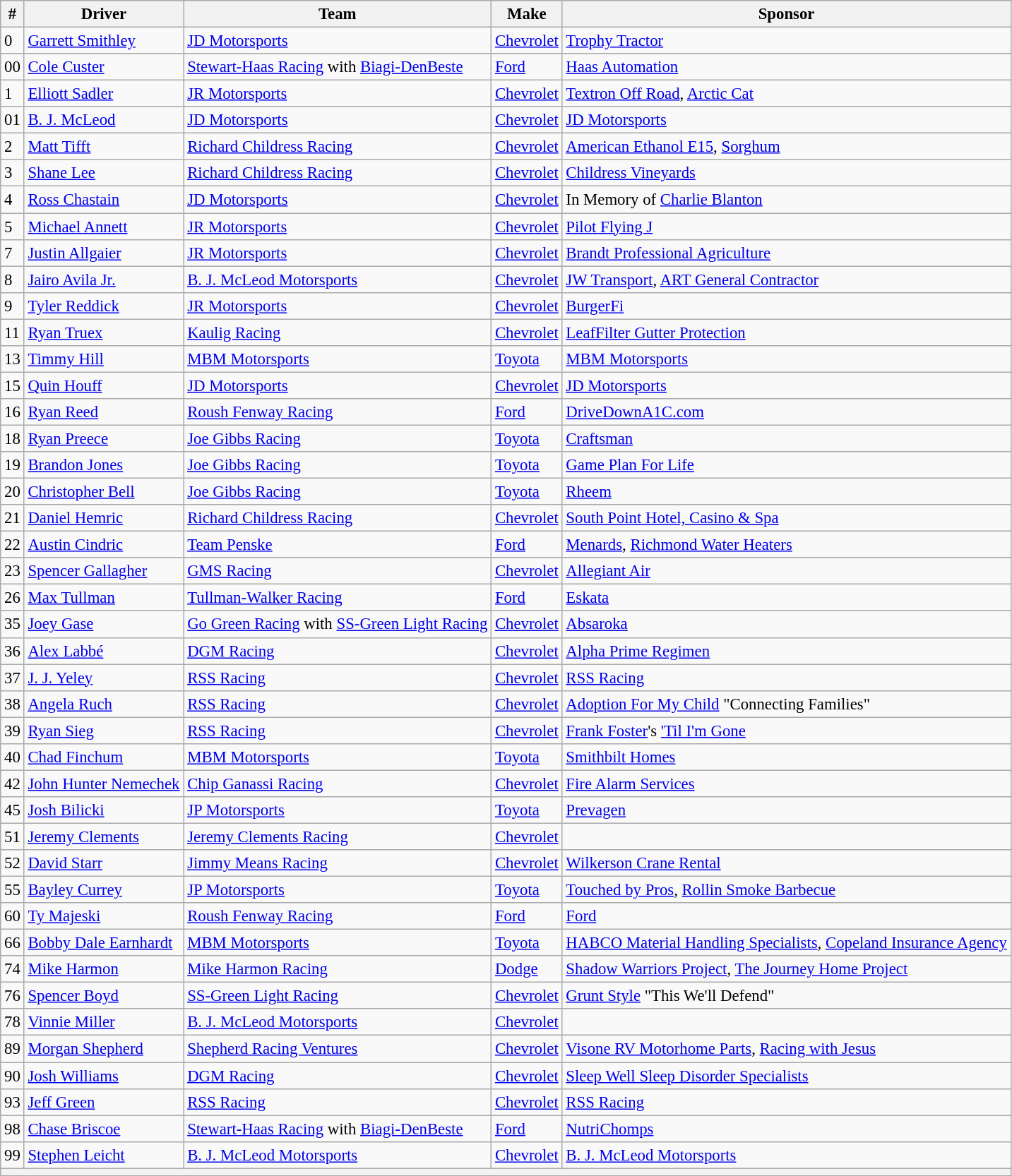<table class="wikitable" style="font-size:95%">
<tr>
<th>#</th>
<th>Driver</th>
<th>Team</th>
<th>Make</th>
<th>Sponsor</th>
</tr>
<tr>
<td>0</td>
<td><a href='#'>Garrett Smithley</a></td>
<td><a href='#'>JD Motorsports</a></td>
<td><a href='#'>Chevrolet</a></td>
<td><a href='#'>Trophy Tractor</a></td>
</tr>
<tr>
<td>00</td>
<td><a href='#'>Cole Custer</a></td>
<td><a href='#'>Stewart-Haas Racing</a> with <a href='#'>Biagi-DenBeste</a></td>
<td><a href='#'>Ford</a></td>
<td><a href='#'>Haas Automation</a></td>
</tr>
<tr>
<td>1</td>
<td><a href='#'>Elliott Sadler</a></td>
<td><a href='#'>JR Motorsports</a></td>
<td><a href='#'>Chevrolet</a></td>
<td><a href='#'>Textron Off Road</a>, <a href='#'>Arctic Cat</a></td>
</tr>
<tr>
<td>01</td>
<td><a href='#'>B. J. McLeod</a></td>
<td><a href='#'>JD Motorsports</a></td>
<td><a href='#'>Chevrolet</a></td>
<td><a href='#'>JD Motorsports</a></td>
</tr>
<tr>
<td>2</td>
<td><a href='#'>Matt Tifft</a></td>
<td><a href='#'>Richard Childress Racing</a></td>
<td><a href='#'>Chevrolet</a></td>
<td><a href='#'>American Ethanol E15</a>, <a href='#'>Sorghum</a></td>
</tr>
<tr>
<td>3</td>
<td><a href='#'>Shane Lee</a></td>
<td><a href='#'>Richard Childress Racing</a></td>
<td><a href='#'>Chevrolet</a></td>
<td><a href='#'>Childress Vineyards</a></td>
</tr>
<tr>
<td>4</td>
<td><a href='#'>Ross Chastain</a></td>
<td><a href='#'>JD Motorsports</a></td>
<td><a href='#'>Chevrolet</a></td>
<td>In Memory of <a href='#'>Charlie Blanton</a></td>
</tr>
<tr>
<td>5</td>
<td><a href='#'>Michael Annett</a></td>
<td><a href='#'>JR Motorsports</a></td>
<td><a href='#'>Chevrolet</a></td>
<td><a href='#'>Pilot Flying J</a></td>
</tr>
<tr>
<td>7</td>
<td><a href='#'>Justin Allgaier</a></td>
<td><a href='#'>JR Motorsports</a></td>
<td><a href='#'>Chevrolet</a></td>
<td><a href='#'>Brandt Professional Agriculture</a></td>
</tr>
<tr>
<td>8</td>
<td><a href='#'>Jairo Avila Jr.</a></td>
<td><a href='#'>B. J. McLeod Motorsports</a></td>
<td><a href='#'>Chevrolet</a></td>
<td><a href='#'>JW Transport</a>, <a href='#'>ART General Contractor</a></td>
</tr>
<tr>
<td>9</td>
<td><a href='#'>Tyler Reddick</a></td>
<td><a href='#'>JR Motorsports</a></td>
<td><a href='#'>Chevrolet</a></td>
<td><a href='#'>BurgerFi</a></td>
</tr>
<tr>
<td>11</td>
<td><a href='#'>Ryan Truex</a></td>
<td><a href='#'>Kaulig Racing</a></td>
<td><a href='#'>Chevrolet</a></td>
<td><a href='#'>LeafFilter Gutter Protection</a></td>
</tr>
<tr>
<td>13</td>
<td><a href='#'>Timmy Hill</a></td>
<td><a href='#'>MBM Motorsports</a></td>
<td><a href='#'>Toyota</a></td>
<td><a href='#'>MBM Motorsports</a></td>
</tr>
<tr>
<td>15</td>
<td><a href='#'>Quin Houff</a></td>
<td><a href='#'>JD Motorsports</a></td>
<td><a href='#'>Chevrolet</a></td>
<td><a href='#'>JD Motorsports</a></td>
</tr>
<tr>
<td>16</td>
<td><a href='#'>Ryan Reed</a></td>
<td><a href='#'>Roush Fenway Racing</a></td>
<td><a href='#'>Ford</a></td>
<td><a href='#'>DriveDownA1C.com</a></td>
</tr>
<tr>
<td>18</td>
<td><a href='#'>Ryan Preece</a></td>
<td><a href='#'>Joe Gibbs Racing</a></td>
<td><a href='#'>Toyota</a></td>
<td><a href='#'>Craftsman</a></td>
</tr>
<tr>
<td>19</td>
<td><a href='#'>Brandon Jones</a></td>
<td><a href='#'>Joe Gibbs Racing</a></td>
<td><a href='#'>Toyota</a></td>
<td><a href='#'>Game Plan For Life</a></td>
</tr>
<tr>
<td>20</td>
<td><a href='#'>Christopher Bell</a></td>
<td><a href='#'>Joe Gibbs Racing</a></td>
<td><a href='#'>Toyota</a></td>
<td><a href='#'>Rheem</a></td>
</tr>
<tr>
<td>21</td>
<td><a href='#'>Daniel Hemric</a></td>
<td><a href='#'>Richard Childress Racing</a></td>
<td><a href='#'>Chevrolet</a></td>
<td><a href='#'>South Point Hotel, Casino & Spa</a></td>
</tr>
<tr>
<td>22</td>
<td><a href='#'>Austin Cindric</a></td>
<td><a href='#'>Team Penske</a></td>
<td><a href='#'>Ford</a></td>
<td><a href='#'>Menards</a>, <a href='#'>Richmond Water Heaters</a></td>
</tr>
<tr>
<td>23</td>
<td><a href='#'>Spencer Gallagher</a></td>
<td><a href='#'>GMS Racing</a></td>
<td><a href='#'>Chevrolet</a></td>
<td><a href='#'>Allegiant Air</a></td>
</tr>
<tr>
<td>26</td>
<td><a href='#'>Max Tullman</a></td>
<td><a href='#'>Tullman-Walker Racing</a></td>
<td><a href='#'>Ford</a></td>
<td><a href='#'>Eskata</a></td>
</tr>
<tr>
<td>35</td>
<td><a href='#'>Joey Gase</a></td>
<td><a href='#'>Go Green Racing</a> with <a href='#'>SS-Green Light Racing</a></td>
<td><a href='#'>Chevrolet</a></td>
<td><a href='#'>Absaroka</a></td>
</tr>
<tr>
<td>36</td>
<td><a href='#'>Alex Labbé</a></td>
<td><a href='#'>DGM Racing</a></td>
<td><a href='#'>Chevrolet</a></td>
<td><a href='#'>Alpha Prime Regimen</a></td>
</tr>
<tr>
<td>37</td>
<td><a href='#'>J. J. Yeley</a></td>
<td><a href='#'>RSS Racing</a></td>
<td><a href='#'>Chevrolet</a></td>
<td><a href='#'>RSS Racing</a></td>
</tr>
<tr>
<td>38</td>
<td><a href='#'>Angela Ruch</a></td>
<td><a href='#'>RSS Racing</a></td>
<td><a href='#'>Chevrolet</a></td>
<td><a href='#'>Adoption For My Child</a> "Connecting Families"</td>
</tr>
<tr>
<td>39</td>
<td><a href='#'>Ryan Sieg</a></td>
<td><a href='#'>RSS Racing</a></td>
<td><a href='#'>Chevrolet</a></td>
<td><a href='#'>Frank Foster</a>'s <a href='#'>'Til I'm Gone</a></td>
</tr>
<tr>
<td>40</td>
<td><a href='#'>Chad Finchum</a></td>
<td><a href='#'>MBM Motorsports</a></td>
<td><a href='#'>Toyota</a></td>
<td><a href='#'>Smithbilt Homes</a></td>
</tr>
<tr>
<td>42</td>
<td><a href='#'>John Hunter Nemechek</a></td>
<td><a href='#'>Chip Ganassi Racing</a></td>
<td><a href='#'>Chevrolet</a></td>
<td><a href='#'>Fire Alarm Services</a></td>
</tr>
<tr>
<td>45</td>
<td><a href='#'>Josh Bilicki</a></td>
<td><a href='#'>JP Motorsports</a></td>
<td><a href='#'>Toyota</a></td>
<td><a href='#'>Prevagen</a></td>
</tr>
<tr>
<td>51</td>
<td><a href='#'>Jeremy Clements</a></td>
<td><a href='#'>Jeremy Clements Racing</a></td>
<td><a href='#'>Chevrolet</a></td>
<td></td>
</tr>
<tr>
<td>52</td>
<td><a href='#'>David Starr</a></td>
<td><a href='#'>Jimmy Means Racing</a></td>
<td><a href='#'>Chevrolet</a></td>
<td><a href='#'>Wilkerson Crane Rental</a></td>
</tr>
<tr>
<td>55</td>
<td><a href='#'>Bayley Currey</a></td>
<td><a href='#'>JP Motorsports</a></td>
<td><a href='#'>Toyota</a></td>
<td><a href='#'>Touched by Pros</a>, <a href='#'>Rollin Smoke Barbecue</a></td>
</tr>
<tr>
<td>60</td>
<td><a href='#'>Ty Majeski</a></td>
<td><a href='#'>Roush Fenway Racing</a></td>
<td><a href='#'>Ford</a></td>
<td><a href='#'>Ford</a></td>
</tr>
<tr>
<td>66</td>
<td><a href='#'>Bobby Dale Earnhardt</a></td>
<td><a href='#'>MBM Motorsports</a></td>
<td><a href='#'>Toyota</a></td>
<td><a href='#'>HABCO Material Handling Specialists</a>, <a href='#'>Copeland Insurance Agency</a></td>
</tr>
<tr>
<td>74</td>
<td><a href='#'>Mike Harmon</a></td>
<td><a href='#'>Mike Harmon Racing</a></td>
<td><a href='#'>Dodge</a></td>
<td><a href='#'>Shadow Warriors Project</a>, <a href='#'>The Journey Home Project</a></td>
</tr>
<tr>
<td>76</td>
<td><a href='#'>Spencer Boyd</a></td>
<td><a href='#'>SS-Green Light Racing</a></td>
<td><a href='#'>Chevrolet</a></td>
<td><a href='#'>Grunt Style</a> "This We'll Defend"</td>
</tr>
<tr>
<td>78</td>
<td><a href='#'>Vinnie Miller</a></td>
<td><a href='#'>B. J. McLeod Motorsports</a></td>
<td><a href='#'>Chevrolet</a></td>
<td></td>
</tr>
<tr>
<td>89</td>
<td><a href='#'>Morgan Shepherd</a></td>
<td><a href='#'>Shepherd Racing Ventures</a></td>
<td><a href='#'>Chevrolet</a></td>
<td><a href='#'>Visone RV Motorhome Parts</a>, <a href='#'>Racing with Jesus</a></td>
</tr>
<tr>
<td>90</td>
<td><a href='#'>Josh Williams</a></td>
<td><a href='#'>DGM Racing</a></td>
<td><a href='#'>Chevrolet</a></td>
<td><a href='#'>Sleep Well Sleep Disorder Specialists</a></td>
</tr>
<tr>
<td>93</td>
<td><a href='#'>Jeff Green</a></td>
<td><a href='#'>RSS Racing</a></td>
<td><a href='#'>Chevrolet</a></td>
<td><a href='#'>RSS Racing</a></td>
</tr>
<tr>
<td>98</td>
<td><a href='#'>Chase Briscoe</a></td>
<td><a href='#'>Stewart-Haas Racing</a> with <a href='#'>Biagi-DenBeste</a></td>
<td><a href='#'>Ford</a></td>
<td><a href='#'>NutriChomps</a></td>
</tr>
<tr>
<td>99</td>
<td><a href='#'>Stephen Leicht</a></td>
<td><a href='#'>B. J. McLeod Motorsports</a></td>
<td><a href='#'>Chevrolet</a></td>
<td><a href='#'>B. J. McLeod Motorsports</a></td>
</tr>
<tr>
<th colspan="5"></th>
</tr>
</table>
